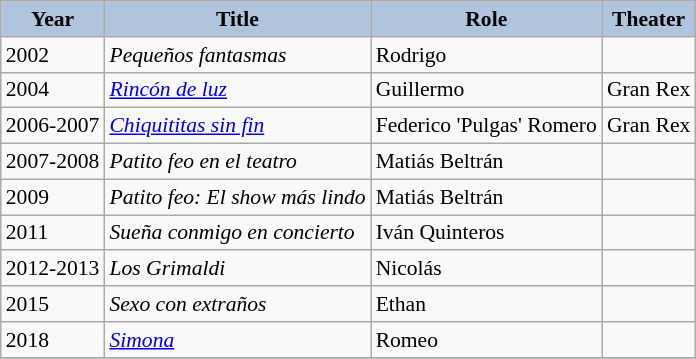<table class="wikitable" style="font-size:90%;">
<tr>
<th style="background:#B0C4DE;">Year</th>
<th style="background:#B0C4DE;">Title</th>
<th style="background:#B0C4DE;">Role</th>
<th style="background:#B0C4DE;">Theater</th>
</tr>
<tr>
<td>2002</td>
<td><em>Pequeños fantasmas</em></td>
<td>Rodrigo</td>
<td></td>
</tr>
<tr>
<td>2004</td>
<td><em><a href='#'>Rincón de luz</a></em></td>
<td>Guillermo</td>
<td>Gran Rex</td>
</tr>
<tr>
<td>2006-2007</td>
<td><em><a href='#'>Chiquititas sin fin</a></em></td>
<td>Federico 'Pulgas' Romero</td>
<td>Gran Rex</td>
</tr>
<tr>
<td>2007-2008</td>
<td><em>Patito feo en el teatro</em></td>
<td>Matiás Beltrán</td>
<td></td>
</tr>
<tr>
<td>2009</td>
<td><em>Patito feo: El show más lindo</em></td>
<td>Matiás Beltrán</td>
<td></td>
</tr>
<tr>
<td>2011</td>
<td><em>Sueña conmigo en concierto</em></td>
<td>Iván Quinteros</td>
<td></td>
</tr>
<tr>
<td>2012-2013</td>
<td><em>Los Grimaldi</em></td>
<td>Nicolás</td>
<td></td>
</tr>
<tr>
<td>2015</td>
<td><em>Sexo con extraños</em></td>
<td>Ethan</td>
<td></td>
</tr>
<tr>
<td>2018</td>
<td><em><a href='#'>Simona</a></em></td>
<td>Romeo</td>
<td></td>
</tr>
<tr>
</tr>
</table>
